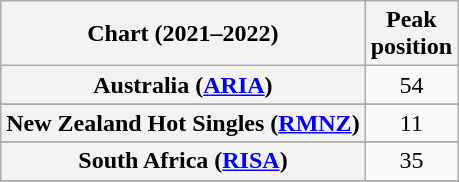<table class="wikitable sortable plainrowheaders" style="text-align:center">
<tr>
<th scope="col">Chart (2021–2022)</th>
<th scope="col">Peak<br>position</th>
</tr>
<tr>
<th scope="row">Australia (<a href='#'>ARIA</a>)</th>
<td>54</td>
</tr>
<tr>
</tr>
<tr>
</tr>
<tr>
</tr>
<tr>
</tr>
<tr>
</tr>
<tr>
</tr>
<tr>
<th scope="row">New Zealand Hot Singles (<a href='#'>RMNZ</a>)</th>
<td>11</td>
</tr>
<tr>
</tr>
<tr>
</tr>
<tr>
<th scope="row">South Africa (<a href='#'>RISA</a>)</th>
<td>35</td>
</tr>
<tr>
</tr>
<tr>
</tr>
<tr>
</tr>
<tr>
</tr>
</table>
